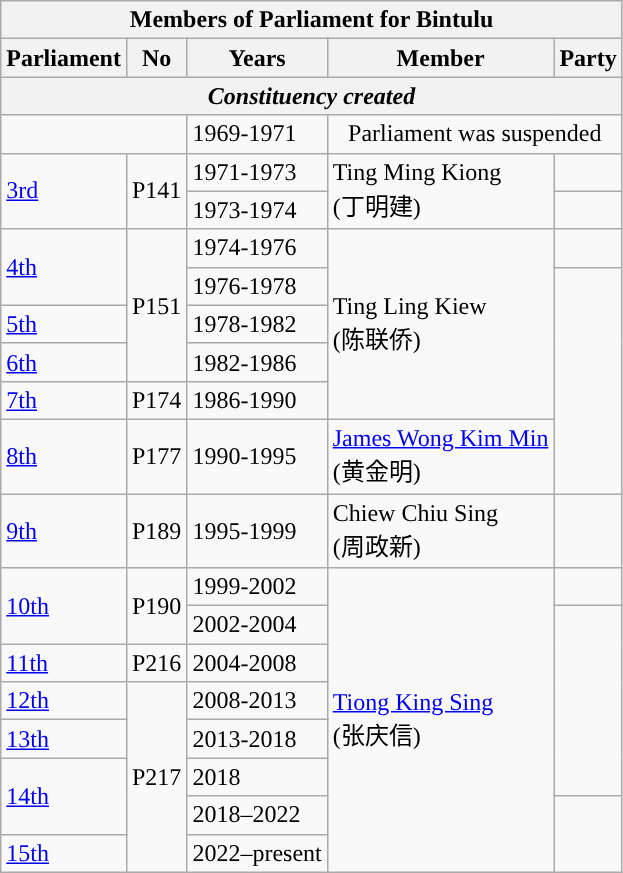<table class=wikitable>
<tr>
<th colspan="5">Members of Parliament for Bintulu</th>
</tr>
<tr>
<th>Parliament</th>
<th>No</th>
<th>Years</th>
<th>Member</th>
<th>Party</th>
</tr>
<tr>
<th colspan="5" align="center"><em>Constituency created</em></th>
</tr>
<tr>
<td colspan="2"></td>
<td>1969-1971</td>
<td colspan=2 align=center>Parliament was suspended</td>
</tr>
<tr>
<td rowspan=2><a href='#'>3rd</a></td>
<td rowspan="2">P141</td>
<td>1971-1973</td>
<td rowspan=2>Ting Ming Kiong <br> (丁明建)</td>
<td></td>
</tr>
<tr>
<td>1973-1974</td>
<td></td>
</tr>
<tr>
<td rowspan=2><a href='#'>4th</a></td>
<td rowspan="4">P151</td>
<td>1974-1976</td>
<td rowspan=5>Ting Ling Kiew <br> (陈联侨)</td>
<td></td>
</tr>
<tr>
<td>1976-1978</td>
<td rowspan=5></td>
</tr>
<tr>
<td><a href='#'>5th</a></td>
<td>1978-1982</td>
</tr>
<tr>
<td><a href='#'>6th</a></td>
<td>1982-1986</td>
</tr>
<tr>
<td><a href='#'>7th</a></td>
<td>P174</td>
<td>1986-1990</td>
</tr>
<tr>
<td><a href='#'>8th</a></td>
<td>P177</td>
<td>1990-1995</td>
<td><a href='#'>James Wong Kim Min</a>  <br>(黄金明)</td>
</tr>
<tr>
<td><a href='#'>9th</a></td>
<td>P189</td>
<td>1995-1999</td>
<td>Chiew Chiu Sing  <br>(周政新)</td>
<td bgcolor=></td>
</tr>
<tr>
<td rowspan="2"><a href='#'>10th</a></td>
<td rowspan="2">P190</td>
<td>1999-2002</td>
<td rowspan="8"><a href='#'>Tiong King Sing</a>  <br>(张庆信)</td>
<td></td>
</tr>
<tr>
<td>2002-2004</td>
<td rowspan="5"></td>
</tr>
<tr>
<td><a href='#'>11th</a></td>
<td>P216</td>
<td>2004-2008</td>
</tr>
<tr>
<td><a href='#'>12th</a></td>
<td rowspan="5">P217</td>
<td>2008-2013</td>
</tr>
<tr>
<td><a href='#'>13th</a></td>
<td>2013-2018</td>
</tr>
<tr>
<td rowspan=2><a href='#'>14th</a></td>
<td>2018</td>
</tr>
<tr>
<td>2018–2022</td>
<td rowspan="2"></td>
</tr>
<tr>
<td><a href='#'>15th</a></td>
<td>2022–present</td>
</tr>
</table>
